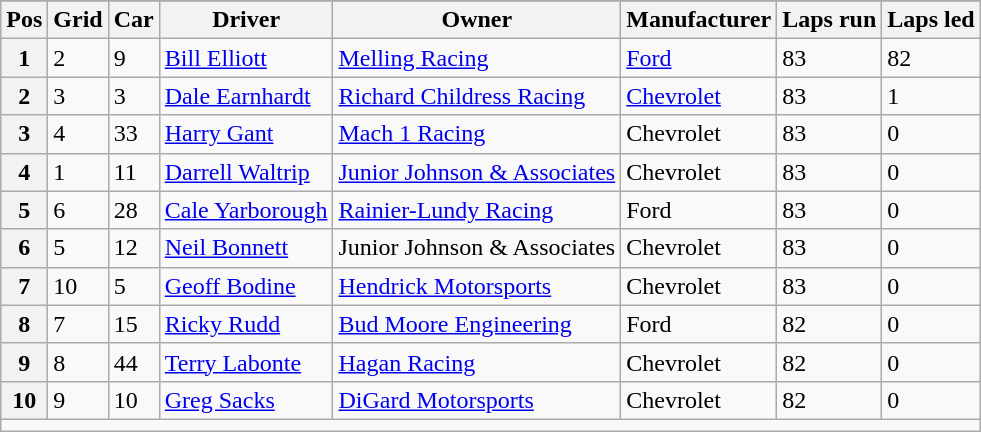<table class="sortable wikitable" border="1">
<tr>
</tr>
<tr>
<th scope="col">Pos</th>
<th scope="col">Grid</th>
<th scope="col">Car</th>
<th scope="col">Driver</th>
<th scope="col">Owner</th>
<th scope="col">Manufacturer</th>
<th scope="col">Laps run</th>
<th scope="col">Laps led</th>
</tr>
<tr>
<th scope="row">1</th>
<td>2</td>
<td>9</td>
<td><a href='#'>Bill Elliott</a></td>
<td><a href='#'>Melling Racing</a></td>
<td><a href='#'>Ford</a></td>
<td>83</td>
<td>82</td>
</tr>
<tr>
<th scope="row">2</th>
<td>3</td>
<td>3</td>
<td><a href='#'>Dale Earnhardt</a></td>
<td><a href='#'>Richard Childress Racing</a></td>
<td><a href='#'>Chevrolet</a></td>
<td>83</td>
<td>1</td>
</tr>
<tr>
<th scope="row">3</th>
<td>4</td>
<td>33</td>
<td><a href='#'>Harry Gant</a></td>
<td><a href='#'>Mach 1 Racing</a></td>
<td>Chevrolet</td>
<td>83</td>
<td>0</td>
</tr>
<tr>
<th scope="row">4</th>
<td>1</td>
<td>11</td>
<td><a href='#'>Darrell Waltrip</a></td>
<td><a href='#'>Junior Johnson & Associates</a></td>
<td>Chevrolet</td>
<td>83</td>
<td>0</td>
</tr>
<tr>
<th scope="row">5</th>
<td>6</td>
<td>28</td>
<td><a href='#'>Cale Yarborough</a></td>
<td><a href='#'>Rainier-Lundy Racing</a></td>
<td>Ford</td>
<td>83</td>
<td>0</td>
</tr>
<tr>
<th scope="row">6</th>
<td>5</td>
<td>12</td>
<td><a href='#'>Neil Bonnett</a></td>
<td>Junior Johnson & Associates</td>
<td>Chevrolet</td>
<td>83</td>
<td>0</td>
</tr>
<tr>
<th scope="row">7</th>
<td>10</td>
<td>5</td>
<td><a href='#'>Geoff Bodine</a></td>
<td><a href='#'>Hendrick Motorsports</a></td>
<td>Chevrolet</td>
<td>83</td>
<td>0</td>
</tr>
<tr>
<th scope="row">8</th>
<td>7</td>
<td>15</td>
<td><a href='#'>Ricky Rudd</a></td>
<td><a href='#'>Bud Moore Engineering</a></td>
<td>Ford</td>
<td>82</td>
<td>0</td>
</tr>
<tr>
<th scope="row">9</th>
<td>8</td>
<td>44</td>
<td><a href='#'>Terry Labonte</a></td>
<td><a href='#'>Hagan Racing</a></td>
<td>Chevrolet</td>
<td>82</td>
<td>0</td>
</tr>
<tr>
<th scope="row">10</th>
<td>9</td>
<td>10</td>
<td><a href='#'>Greg Sacks</a></td>
<td><a href='#'>DiGard Motorsports</a></td>
<td>Chevrolet</td>
<td>82</td>
<td>0</td>
</tr>
<tr class="sortbottom">
<td colspan="8"></td>
</tr>
</table>
